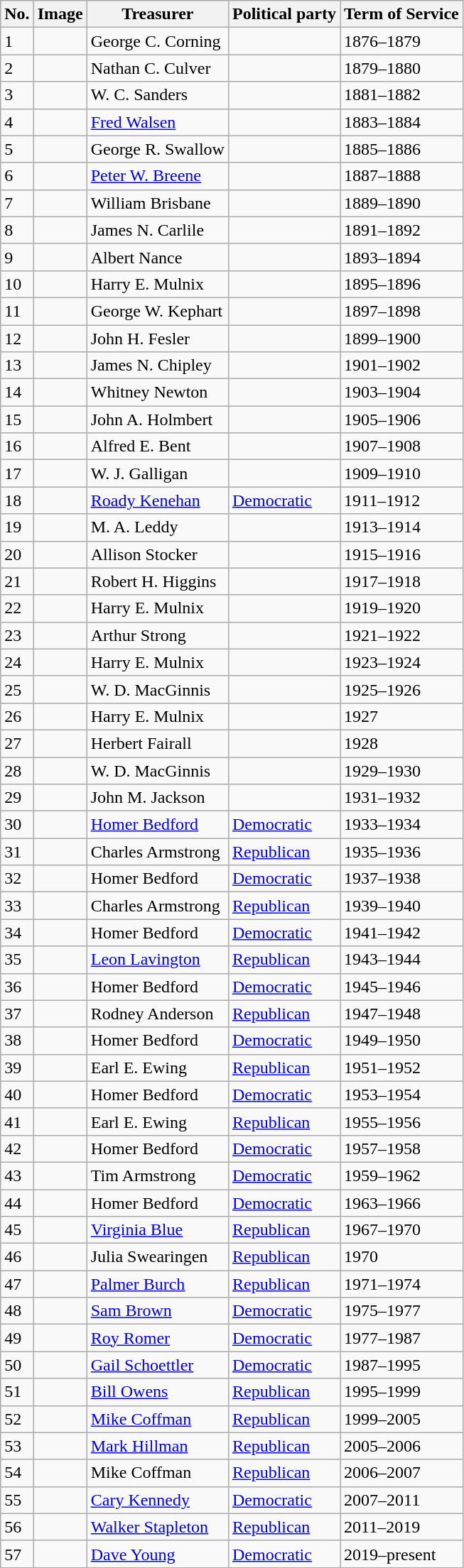<table class=wikitable>
<tr>
<th>No.</th>
<th>Image</th>
<th>Treasurer</th>
<th>Political party</th>
<th>Term of Service</th>
</tr>
<tr>
<td>1</td>
<td></td>
<td>George C. Corning</td>
<td></td>
<td>1876–1879</td>
</tr>
<tr>
<td>2</td>
<td></td>
<td>Nathan C. Culver</td>
<td></td>
<td>1879–1880</td>
</tr>
<tr>
<td>3</td>
<td></td>
<td>W. C. Sanders</td>
<td></td>
<td>1881–1882</td>
</tr>
<tr>
<td>4</td>
<td></td>
<td><a href='#'>Fred Walsen</a></td>
<td></td>
<td>1883–1884</td>
</tr>
<tr>
<td>5</td>
<td></td>
<td>George R. Swallow</td>
<td></td>
<td>1885–1886</td>
</tr>
<tr>
<td>6</td>
<td></td>
<td><a href='#'>Peter W. Breene</a></td>
<td></td>
<td>1887–1888</td>
</tr>
<tr>
<td>7</td>
<td></td>
<td>William Brisbane</td>
<td></td>
<td>1889–1890</td>
</tr>
<tr>
<td>8</td>
<td></td>
<td>James N. Carlile</td>
<td></td>
<td>1891–1892</td>
</tr>
<tr>
<td>9</td>
<td></td>
<td>Albert Nance</td>
<td></td>
<td>1893–1894</td>
</tr>
<tr>
<td>10</td>
<td></td>
<td>Harry E. Mulnix</td>
<td></td>
<td>1895–1896</td>
</tr>
<tr>
<td>11</td>
<td></td>
<td>George W. Kephart</td>
<td></td>
<td>1897–1898</td>
</tr>
<tr>
<td>12</td>
<td></td>
<td>John H. Fesler</td>
<td></td>
<td>1899–1900</td>
</tr>
<tr>
<td>13</td>
<td></td>
<td>James N. Chipley</td>
<td></td>
<td>1901–1902</td>
</tr>
<tr>
<td>14</td>
<td></td>
<td>Whitney Newton</td>
<td></td>
<td>1903–1904</td>
</tr>
<tr>
<td>15</td>
<td></td>
<td>John A. Holmbert</td>
<td></td>
<td>1905–1906</td>
</tr>
<tr>
<td>16</td>
<td></td>
<td>Alfred E. Bent</td>
<td></td>
<td>1907–1908</td>
</tr>
<tr>
<td>17</td>
<td></td>
<td>W. J. Galligan</td>
<td></td>
<td>1909–1910</td>
</tr>
<tr>
<td>18</td>
<td></td>
<td><a href='#'>Roady Kenehan</a></td>
<td><a href='#'>Democratic</a></td>
<td>1911–1912</td>
</tr>
<tr>
<td>19</td>
<td></td>
<td>M. A. Leddy</td>
<td></td>
<td>1913–1914</td>
</tr>
<tr>
<td>20</td>
<td></td>
<td>Allison Stocker</td>
<td></td>
<td>1915–1916</td>
</tr>
<tr>
<td>21</td>
<td></td>
<td>Robert H. Higgins</td>
<td></td>
<td>1917–1918</td>
</tr>
<tr>
<td>22</td>
<td></td>
<td>Harry E. Mulnix</td>
<td></td>
<td>1919–1920</td>
</tr>
<tr>
<td>23</td>
<td></td>
<td>Arthur Strong</td>
<td></td>
<td>1921–1922</td>
</tr>
<tr>
<td>24</td>
<td></td>
<td>Harry E. Mulnix</td>
<td></td>
<td>1923–1924</td>
</tr>
<tr>
<td>25</td>
<td></td>
<td>W. D. MacGinnis</td>
<td></td>
<td>1925–1926</td>
</tr>
<tr>
<td>26</td>
<td></td>
<td>Harry E. Mulnix</td>
<td></td>
<td>1927</td>
</tr>
<tr>
<td>27</td>
<td></td>
<td>Herbert Fairall</td>
<td></td>
<td>1928</td>
</tr>
<tr>
<td>28</td>
<td></td>
<td>W. D. MacGinnis</td>
<td></td>
<td>1929–1930</td>
</tr>
<tr>
<td>29</td>
<td></td>
<td>John M. Jackson</td>
<td></td>
<td>1931–1932</td>
</tr>
<tr>
<td>30</td>
<td></td>
<td><a href='#'>Homer Bedford</a></td>
<td><a href='#'>Democratic</a></td>
<td>1933–1934</td>
</tr>
<tr>
<td>31</td>
<td></td>
<td>Charles Armstrong</td>
<td><a href='#'>Republican</a></td>
<td>1935–1936</td>
</tr>
<tr>
<td>32</td>
<td></td>
<td>Homer Bedford</td>
<td><a href='#'>Democratic</a></td>
<td>1937–1938</td>
</tr>
<tr>
<td>33</td>
<td></td>
<td>Charles Armstrong</td>
<td><a href='#'>Republican</a></td>
<td>1939–1940</td>
</tr>
<tr>
<td>34</td>
<td></td>
<td>Homer Bedford</td>
<td><a href='#'>Democratic</a></td>
<td>1941–1942</td>
</tr>
<tr>
<td>35</td>
<td></td>
<td><a href='#'>Leon Lavington</a></td>
<td><a href='#'>Republican</a></td>
<td>1943–1944</td>
</tr>
<tr>
<td>36</td>
<td></td>
<td>Homer Bedford</td>
<td><a href='#'>Democratic</a></td>
<td>1945–1946</td>
</tr>
<tr>
<td>37</td>
<td></td>
<td>Rodney Anderson</td>
<td><a href='#'>Republican</a></td>
<td>1947–1948</td>
</tr>
<tr>
<td>38</td>
<td></td>
<td>Homer Bedford</td>
<td><a href='#'>Democratic</a></td>
<td>1949–1950</td>
</tr>
<tr>
<td>39</td>
<td></td>
<td>Earl E. Ewing</td>
<td><a href='#'>Republican</a></td>
<td>1951–1952</td>
</tr>
<tr>
<td>40</td>
<td></td>
<td>Homer Bedford</td>
<td><a href='#'>Democratic</a></td>
<td>1953–1954</td>
</tr>
<tr>
<td>41</td>
<td></td>
<td>Earl E. Ewing</td>
<td><a href='#'>Republican</a></td>
<td>1955–1956</td>
</tr>
<tr>
<td>42</td>
<td></td>
<td>Homer Bedford</td>
<td><a href='#'>Democratic</a></td>
<td>1957–1958</td>
</tr>
<tr>
<td>43</td>
<td></td>
<td>Tim Armstrong</td>
<td><a href='#'>Democratic</a></td>
<td>1959–1962</td>
</tr>
<tr>
<td>44</td>
<td></td>
<td>Homer Bedford</td>
<td><a href='#'>Democratic</a></td>
<td>1963–1966</td>
</tr>
<tr>
<td>45</td>
<td></td>
<td><a href='#'>Virginia Blue</a></td>
<td><a href='#'>Republican</a></td>
<td>1967–1970</td>
</tr>
<tr>
<td>46</td>
<td></td>
<td>Julia Swearingen</td>
<td><a href='#'>Republican</a></td>
<td>1970</td>
</tr>
<tr>
<td>47</td>
<td></td>
<td><a href='#'>Palmer Burch</a></td>
<td><a href='#'>Republican</a></td>
<td>1971–1974</td>
</tr>
<tr>
<td>48</td>
<td></td>
<td><a href='#'>Sam Brown</a></td>
<td><a href='#'>Democratic</a></td>
<td>1975–1977</td>
</tr>
<tr>
<td>49</td>
<td></td>
<td><a href='#'>Roy Romer</a></td>
<td><a href='#'>Democratic</a></td>
<td>1977–1987</td>
</tr>
<tr>
<td>50</td>
<td></td>
<td><a href='#'>Gail Schoettler</a></td>
<td><a href='#'>Democratic</a></td>
<td>1987–1995</td>
</tr>
<tr>
<td>51</td>
<td></td>
<td><a href='#'>Bill Owens</a></td>
<td><a href='#'>Republican</a></td>
<td>1995–1999</td>
</tr>
<tr>
<td>52</td>
<td></td>
<td><a href='#'>Mike Coffman</a></td>
<td><a href='#'>Republican</a></td>
<td>1999–2005</td>
</tr>
<tr>
<td>53</td>
<td></td>
<td><a href='#'>Mark Hillman</a></td>
<td><a href='#'>Republican</a></td>
<td>2005–2006</td>
</tr>
<tr>
<td>54</td>
<td></td>
<td>Mike Coffman</td>
<td><a href='#'>Republican</a></td>
<td>2006–2007</td>
</tr>
<tr>
<td>55</td>
<td></td>
<td><a href='#'>Cary Kennedy</a></td>
<td><a href='#'>Democratic</a></td>
<td>2007–2011</td>
</tr>
<tr>
<td>56</td>
<td></td>
<td><a href='#'>Walker Stapleton</a></td>
<td><a href='#'>Republican</a></td>
<td>2011–2019</td>
</tr>
<tr>
<td>57</td>
<td></td>
<td><a href='#'>Dave Young</a></td>
<td><a href='#'>Democratic</a></td>
<td>2019–present</td>
</tr>
</table>
